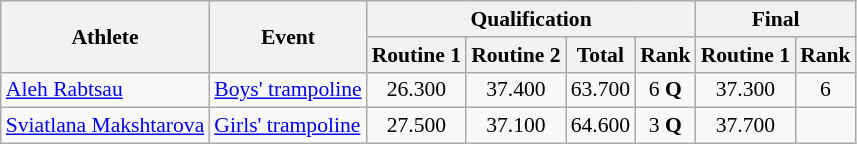<table class="wikitable" border="1" style="font-size:90%">
<tr>
<th rowspan=2>Athlete</th>
<th rowspan=2>Event</th>
<th colspan=4>Qualification</th>
<th colspan=2>Final</th>
</tr>
<tr>
<th>Routine 1</th>
<th>Routine 2</th>
<th>Total</th>
<th>Rank</th>
<th>Routine 1</th>
<th>Rank</th>
</tr>
<tr>
<td><a href='#'>Aleh Rabtsau</a></td>
<td><a href='#'>Boys' trampoline</a></td>
<td align=center>26.300</td>
<td align=center>37.400</td>
<td align=center>63.700</td>
<td align=center>6 <strong>Q</strong></td>
<td align=center>37.300</td>
<td align=center>6</td>
</tr>
<tr>
<td><a href='#'>Sviatlana Makshtarova</a></td>
<td><a href='#'>Girls' trampoline</a></td>
<td align=center>27.500</td>
<td align=center>37.100</td>
<td align=center>64.600</td>
<td align=center>3 <strong>Q</strong></td>
<td align=center>37.700</td>
<td align=center></td>
</tr>
</table>
